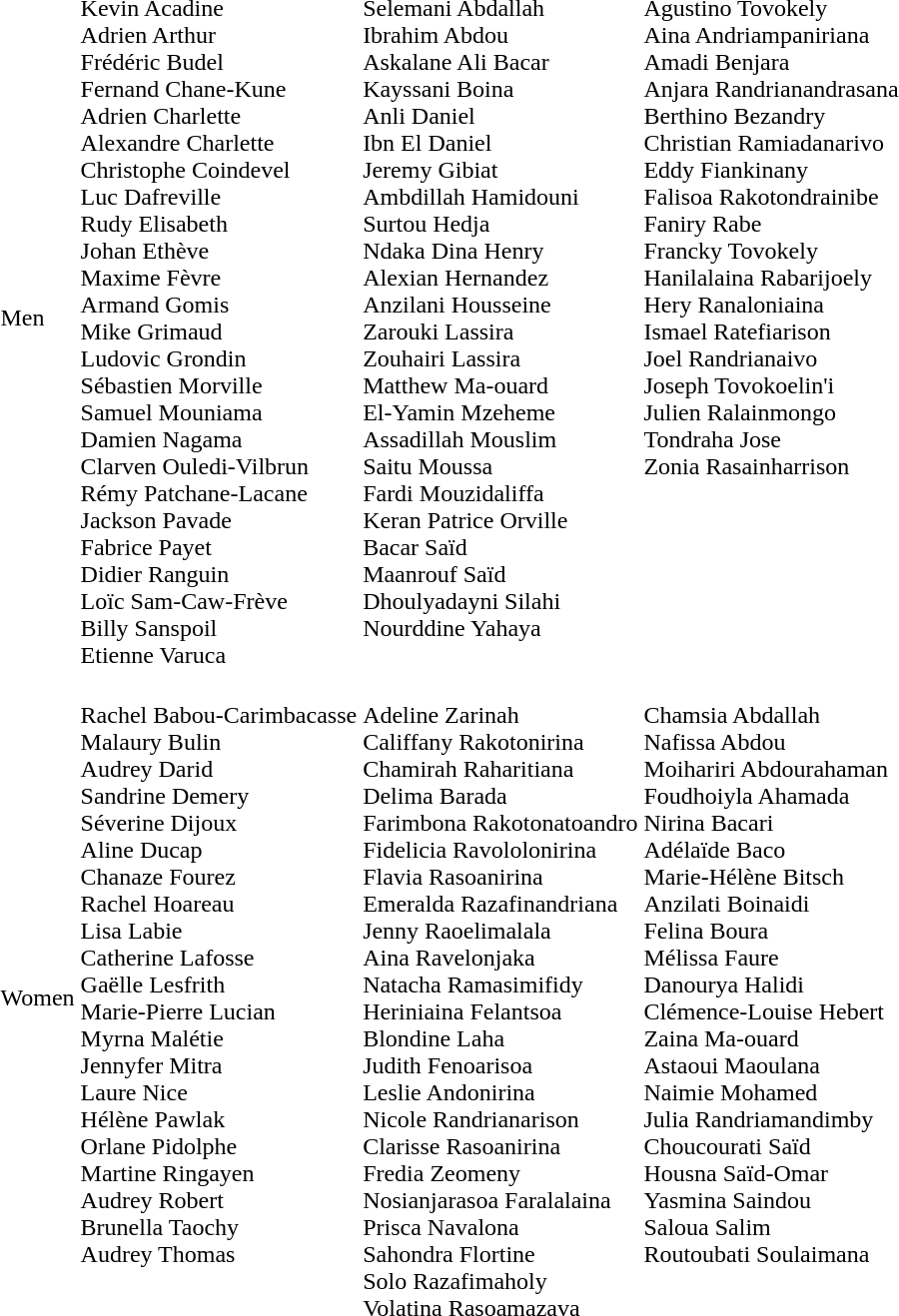<table>
<tr>
<td>Men</td>
<td><br>Kevin Acadine<br>Adrien Arthur<br>Frédéric Budel<br>Fernand Chane-Kune<br>Adrien Charlette<br>Alexandre Charlette<br>Christophe Coindevel<br>Luc Dafreville<br>Rudy Elisabeth<br>Johan Ethève<br>Maxime Fèvre<br>Armand Gomis<br>Mike Grimaud<br>Ludovic Grondin<br>Sébastien Morville<br>Samuel Mouniama<br>Damien Nagama<br>Clarven Ouledi-Vilbrun<br>Rémy Patchane-Lacane<br>Jackson Pavade<br>Fabrice Payet<br>Didier Ranguin<br>Loïc Sam-Caw-Frève<br>Billy Sanspoil<br>Etienne Varuca</td>
<td valign=top><br>Selemani Abdallah<br>Ibrahim Abdou<br>Askalane Ali Bacar<br>Kayssani Boina<br>Anli Daniel<br>Ibn El Daniel<br>Jeremy Gibiat<br>Ambdillah Hamidouni<br>Surtou Hedja<br>Ndaka Dina Henry<br>Alexian Hernandez<br>Anzilani Housseine<br>Zarouki Lassira<br>Zouhairi Lassira<br>Matthew Ma-ouard<br>El-Yamin Mzeheme<br>Assadillah Mouslim<br>Saitu Moussa<br>Fardi Mouzidaliffa<br>Keran Patrice Orville<br>Bacar Saïd<br>Maanrouf Saïd<br>Dhoulyadayni Silahi<br>Nourddine Yahaya</td>
<td valign=top nowrap><br>Agustino Tovokely<br>Aina Andriampaniriana<br>Amadi Benjara<br>Anjara Randrianandrasana<br>Berthino Bezandry<br>Christian Ramiadanarivo<br>Eddy Fiankinany<br>Falisoa Rakotondrainibe<br>Faniry Rabe<br>Francky Tovokely<br>Hanilalaina Rabarijoely<br>Hery Ranaloniaina<br>Ismael Ratefiarison<br>Joel Randrianaivo<br>Joseph Tovokoelin'i<br>Julien Ralainmongo<br>Tondraha Jose<br>Zonia Rasainharrison</td>
</tr>
<tr>
<td>Women</td>
<td valign=top nowrap><br>Rachel Babou-Carimbacasse<br>Malaury Bulin<br>Audrey Darid<br>Sandrine Demery<br>Séverine Dijoux<br>Aline Ducap<br>Chanaze Fourez<br>Rachel Hoareau<br>Lisa Labie<br>Catherine Lafosse<br>Gaëlle Lesfrith<br>Marie-Pierre Lucian<br>Myrna Malétie<br>Jennyfer Mitra<br>Laure Nice<br>Hélène Pawlak<br>Orlane Pidolphe<br>Martine Ringayen<br>Audrey Robert<br>Brunella Taochy<br>Audrey Thomas</td>
<td nowrap><br>Adeline Zarinah<br>Califfany Rakotonirina<br>Chamirah Raharitiana<br>Delima Barada<br>Farimbona Rakotonatoandro<br>Fidelicia Ravololonirina<br>Flavia Rasoanirina<br>Emeralda Razafinandriana<br>Jenny Raoelimalala<br>Aina Ravelonjaka<br>Natacha Ramasimifidy<br>Heriniaina Felantsoa<br>Blondine Laha<br>Judith Fenoarisoa<br>Leslie Andonirina<br>Nicole Randrianarison<br>Clarisse Rasoanirina<br>Fredia Zeomeny<br>Nosianjarasoa Faralalaina<br>Prisca Navalona<br>Sahondra Flortine<br>Solo Razafimaholy<br>Volatina Rasoamazava</td>
<td valign=top><br>Chamsia Abdallah<br>Nafissa Abdou<br>Moihariri Abdourahaman<br>Foudhoiyla Ahamada<br>Nirina Bacari<br>Adélaïde Baco<br>Marie-Hélène Bitsch<br>Anzilati Boinaidi<br>Felina Boura<br>Mélissa Faure<br>Danourya Halidi<br>Clémence-Louise Hebert<br>Zaina Ma-ouard<br>Astaoui Maoulana<br>Naimie Mohamed<br>Julia Randriamandimby<br>Choucourati Saïd<br>Housna Saïd-Omar<br>Yasmina Saindou<br>Saloua Salim<br>Routoubati Soulaimana</td>
</tr>
</table>
